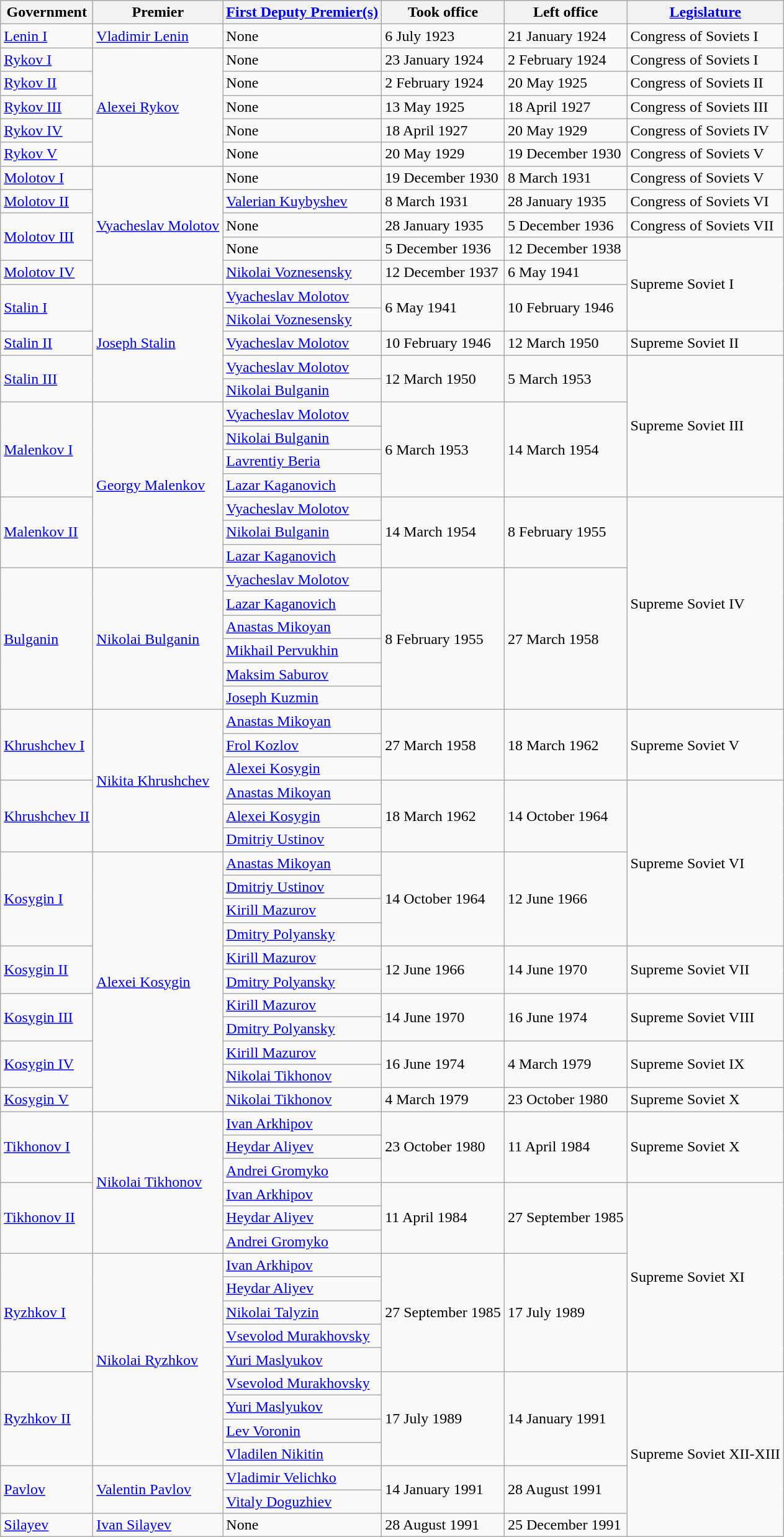<table class="wikitable plainrowheaders">
<tr>
<th scope="col">Government</th>
<th scope="col">Premier</th>
<th scope="col"><a href='#'>First Deputy Premier(s)</a></th>
<th scope="col">Took office</th>
<th scope="col">Left office</th>
<th scope="col"><a href='#'>Legislature</a></th>
</tr>
<tr>
<td><a href='#'>Lenin I</a></td>
<td><a href='#'>Vladimir Lenin</a></td>
<td>None</td>
<td>6 July 1923</td>
<td>21 January 1924</td>
<td>Congress of Soviets I</td>
</tr>
<tr>
<td><a href='#'>Rykov I</a></td>
<td rowspan="5"><a href='#'>Alexei Rykov</a></td>
<td>None</td>
<td>23 January 1924</td>
<td>2 February 1924</td>
<td>Congress of Soviets I</td>
</tr>
<tr>
<td><a href='#'>Rykov II</a></td>
<td>None</td>
<td>2 February 1924</td>
<td>20 May 1925</td>
<td>Congress of Soviets II</td>
</tr>
<tr>
<td><a href='#'>Rykov III</a></td>
<td>None</td>
<td>13 May 1925</td>
<td>18 April 1927</td>
<td>Congress of Soviets III</td>
</tr>
<tr>
<td><a href='#'>Rykov IV</a></td>
<td>None</td>
<td>18 April 1927</td>
<td>20 May 1929</td>
<td>Congress of Soviets IV</td>
</tr>
<tr>
<td><a href='#'>Rykov V</a></td>
<td>None</td>
<td>20 May 1929</td>
<td>19 December 1930</td>
<td>Congress of Soviets V</td>
</tr>
<tr>
<td><a href='#'>Molotov I</a></td>
<td rowspan="5"><a href='#'>Vyacheslav Molotov</a></td>
<td>None</td>
<td>19 December 1930</td>
<td>8 March 1931</td>
<td>Congress of Soviets V</td>
</tr>
<tr>
<td><a href='#'>Molotov II</a></td>
<td><a href='#'>Valerian Kuybyshev</a></td>
<td>8 March 1931</td>
<td>28 January 1935</td>
<td>Congress of Soviets VI</td>
</tr>
<tr>
<td rowspan="2"><a href='#'>Molotov III</a></td>
<td>None</td>
<td>28 January 1935</td>
<td>5 December 1936</td>
<td>Congress of Soviets VII</td>
</tr>
<tr>
<td>None</td>
<td>5 December 1936</td>
<td>12 December 1938</td>
<td rowspan="4">Supreme Soviet I</td>
</tr>
<tr>
<td><a href='#'>Molotov IV</a></td>
<td><a href='#'>Nikolai Voznesensky</a></td>
<td>12 December 1937</td>
<td>6 May 1941</td>
</tr>
<tr>
<td rowspan="2"><a href='#'>Stalin I</a></td>
<td rowspan="5"><a href='#'>Joseph Stalin</a></td>
<td><a href='#'>Vyacheslav Molotov</a></td>
<td rowspan="2">6 May 1941</td>
<td rowspan="2">10 February 1946</td>
</tr>
<tr>
<td><a href='#'>Nikolai Voznesensky</a></td>
</tr>
<tr>
<td><a href='#'>Stalin II</a></td>
<td><a href='#'>Vyacheslav Molotov</a></td>
<td>10 February 1946</td>
<td>12 March 1950</td>
<td>Supreme Soviet II</td>
</tr>
<tr>
<td rowspan="2"><a href='#'>Stalin III</a></td>
<td><a href='#'>Vyacheslav Molotov</a></td>
<td rowspan="2">12 March 1950</td>
<td rowspan="2">5 March 1953</td>
<td rowspan="6">Supreme Soviet III</td>
</tr>
<tr>
<td><a href='#'>Nikolai Bulganin</a></td>
</tr>
<tr>
<td rowspan="4"><a href='#'>Malenkov I</a></td>
<td rowspan="7"><a href='#'>Georgy Malenkov</a></td>
<td><a href='#'>Vyacheslav Molotov</a></td>
<td rowspan="4">6 March 1953</td>
<td rowspan="4">14 March 1954</td>
</tr>
<tr>
<td><a href='#'>Nikolai Bulganin</a></td>
</tr>
<tr>
<td><a href='#'>Lavrentiy Beria</a></td>
</tr>
<tr>
<td><a href='#'>Lazar Kaganovich</a></td>
</tr>
<tr>
<td rowspan="3"><a href='#'>Malenkov II</a></td>
<td><a href='#'>Vyacheslav Molotov</a></td>
<td rowspan="3">14 March 1954</td>
<td rowspan="3">8 February 1955</td>
<td rowspan="9">Supreme Soviet IV</td>
</tr>
<tr>
<td><a href='#'>Nikolai Bulganin</a></td>
</tr>
<tr>
<td><a href='#'>Lazar Kaganovich</a></td>
</tr>
<tr>
<td rowspan="6"><a href='#'>Bulganin</a></td>
<td rowspan="6"><a href='#'>Nikolai Bulganin</a></td>
<td><a href='#'>Vyacheslav Molotov</a></td>
<td rowspan="6">8 February 1955</td>
<td rowspan="6">27 March 1958</td>
</tr>
<tr>
<td><a href='#'>Lazar Kaganovich</a></td>
</tr>
<tr>
<td><a href='#'>Anastas Mikoyan</a></td>
</tr>
<tr>
<td><a href='#'>Mikhail Pervukhin</a></td>
</tr>
<tr>
<td><a href='#'>Maksim Saburov</a></td>
</tr>
<tr>
<td><a href='#'>Joseph Kuzmin</a></td>
</tr>
<tr>
<td rowspan="3"><a href='#'>Khrushchev I</a></td>
<td rowspan="6"><a href='#'>Nikita Khrushchev</a></td>
<td><a href='#'>Anastas Mikoyan</a></td>
<td rowspan="3">27 March 1958</td>
<td rowspan="3">18 March 1962</td>
<td rowspan="3">Supreme Soviet V</td>
</tr>
<tr>
<td><a href='#'>Frol Kozlov</a></td>
</tr>
<tr>
<td><a href='#'>Alexei Kosygin</a></td>
</tr>
<tr>
<td rowspan="3"><a href='#'>Khrushchev II</a></td>
<td><a href='#'>Anastas Mikoyan</a></td>
<td rowspan="3">18 March 1962</td>
<td rowspan="3">14 October 1964</td>
<td rowspan="7">Supreme Soviet VI</td>
</tr>
<tr>
<td><a href='#'>Alexei Kosygin</a></td>
</tr>
<tr>
<td><a href='#'>Dmitriy Ustinov</a></td>
</tr>
<tr>
<td rowspan="4"><a href='#'>Kosygin I</a></td>
<td rowspan="11"><a href='#'>Alexei Kosygin</a></td>
<td><a href='#'>Anastas Mikoyan</a></td>
<td rowspan="4">14 October 1964</td>
<td rowspan="4">12 June 1966</td>
</tr>
<tr>
<td><a href='#'>Dmitriy Ustinov</a></td>
</tr>
<tr>
<td><a href='#'>Kirill Mazurov</a></td>
</tr>
<tr>
<td><a href='#'>Dmitry Polyansky</a></td>
</tr>
<tr>
<td rowspan="2"><a href='#'>Kosygin II</a></td>
<td><a href='#'>Kirill Mazurov</a></td>
<td rowspan="2">12 June 1966</td>
<td rowspan="2">14 June 1970</td>
<td rowspan="2">Supreme Soviet VII</td>
</tr>
<tr>
<td><a href='#'>Dmitry Polyansky</a></td>
</tr>
<tr>
<td rowspan="2"><a href='#'>Kosygin III</a></td>
<td><a href='#'>Kirill Mazurov</a></td>
<td rowspan="2">14 June 1970</td>
<td rowspan="2">16 June 1974</td>
<td rowspan="2">Supreme Soviet VIII</td>
</tr>
<tr>
<td><a href='#'>Dmitry Polyansky</a></td>
</tr>
<tr>
<td rowspan="2"><a href='#'>Kosygin IV</a></td>
<td><a href='#'>Kirill Mazurov</a></td>
<td rowspan="2">16 June 1974</td>
<td rowspan="2">4 March 1979</td>
<td rowspan="2">Supreme Soviet IX</td>
</tr>
<tr>
<td><a href='#'>Nikolai Tikhonov</a></td>
</tr>
<tr>
<td><a href='#'>Kosygin V</a></td>
<td><a href='#'>Nikolai Tikhonov</a></td>
<td>4 March 1979</td>
<td>23 October 1980</td>
<td>Supreme Soviet X</td>
</tr>
<tr>
<td rowspan="3"><a href='#'>Tikhonov I</a></td>
<td rowspan="6"><a href='#'>Nikolai Tikhonov</a></td>
<td><a href='#'>Ivan Arkhipov</a></td>
<td rowspan="3">23 October 1980</td>
<td rowspan="3">11 April 1984</td>
<td rowspan="3">Supreme Soviet X</td>
</tr>
<tr>
<td><a href='#'>Heydar Aliyev</a></td>
</tr>
<tr>
<td><a href='#'>Andrei Gromyko</a></td>
</tr>
<tr>
<td rowspan="3"><a href='#'>Tikhonov II</a></td>
<td><a href='#'>Ivan Arkhipov</a></td>
<td rowspan="3">11 April 1984</td>
<td rowspan="3">27 September 1985</td>
<td rowspan="8">Supreme Soviet XI</td>
</tr>
<tr>
<td><a href='#'>Heydar Aliyev</a></td>
</tr>
<tr>
<td><a href='#'>Andrei Gromyko</a></td>
</tr>
<tr>
<td rowspan="5"><a href='#'>Ryzhkov I</a></td>
<td rowspan="9"><a href='#'>Nikolai Ryzhkov</a></td>
<td><a href='#'>Ivan Arkhipov</a></td>
<td rowspan="5">27 September 1985</td>
<td rowspan="5">17 July 1989</td>
</tr>
<tr>
<td><a href='#'>Heydar Aliyev</a></td>
</tr>
<tr>
<td><a href='#'>Nikolai Talyzin</a></td>
</tr>
<tr>
<td><a href='#'>Vsevolod Murakhovsky</a></td>
</tr>
<tr>
<td><a href='#'>Yuri Maslyukov</a></td>
</tr>
<tr>
<td rowspan="4"><a href='#'>Ryzhkov II</a></td>
<td><a href='#'>Vsevolod Murakhovsky</a></td>
<td rowspan="4">17 July 1989</td>
<td rowspan="4">14 January 1991</td>
<td rowspan="9">Supreme Soviet XII-XIII</td>
</tr>
<tr>
<td><a href='#'>Yuri Maslyukov</a></td>
</tr>
<tr>
<td><a href='#'>Lev Voronin</a></td>
</tr>
<tr>
<td><a href='#'>Vladilen Nikitin</a></td>
</tr>
<tr>
<td rowspan="2"><a href='#'>Pavlov</a></td>
<td rowspan="2"><a href='#'>Valentin Pavlov</a></td>
<td><a href='#'>Vladimir Velichko</a></td>
<td rowspan="2">14 January 1991</td>
<td rowspan="2">28 August 1991</td>
</tr>
<tr>
<td><a href='#'>Vitaly Doguzhiev</a></td>
</tr>
<tr>
<td><a href='#'>Silayev</a></td>
<td><a href='#'>Ivan Silayev</a></td>
<td>None</td>
<td>28 August 1991</td>
<td>25 December 1991</td>
</tr>
</table>
